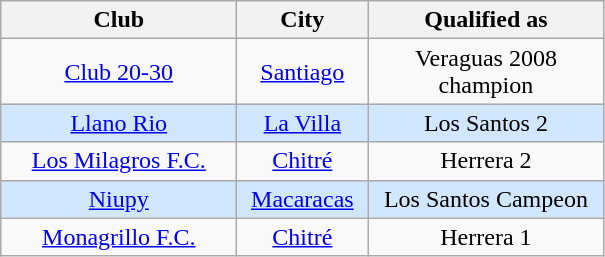<table class="wikitable sortable" style="text-align: center">
<tr>
<th width="150">Club</th>
<th width="80">City</th>
<th width="150">Qualified as</th>
</tr>
<tr>
<td><a href='#'>Club 20-30</a></td>
<td><a href='#'>Santiago</a></td>
<td>Veraguas 2008 champion</td>
</tr>
<tr bgcolor=#D0E7FF>
<td><a href='#'>Llano Rio</a></td>
<td><a href='#'>La Villa</a></td>
<td>Los Santos 2</td>
</tr>
<tr>
<td><a href='#'>Los Milagros F.C.</a></td>
<td><a href='#'>Chitré</a></td>
<td>Herrera 2</td>
</tr>
<tr bgcolor=#D0E7FF>
<td><a href='#'>Niupy</a></td>
<td><a href='#'>Macaracas</a></td>
<td>Los Santos Campeon</td>
</tr>
<tr>
<td><a href='#'>Monagrillo F.C.</a></td>
<td><a href='#'>Chitré</a></td>
<td>Herrera 1</td>
</tr>
</table>
